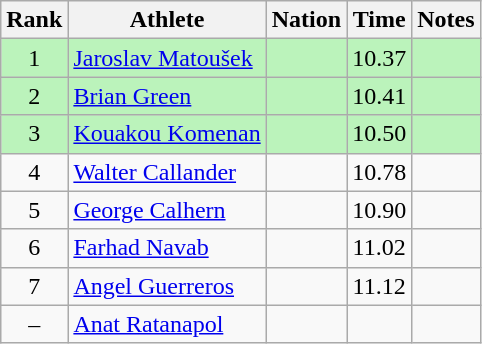<table class="wikitable sortable" style="text-align:center">
<tr>
<th>Rank</th>
<th>Athlete</th>
<th>Nation</th>
<th>Time</th>
<th>Notes</th>
</tr>
<tr bgcolor=bbf3bb>
<td>1</td>
<td align=left><a href='#'>Jaroslav Matoušek</a></td>
<td align=left></td>
<td>10.37</td>
<td></td>
</tr>
<tr bgcolor=bbf3bb>
<td>2</td>
<td align=left><a href='#'>Brian Green</a></td>
<td align=left></td>
<td>10.41</td>
<td></td>
</tr>
<tr bgcolor=bbf3bb>
<td>3</td>
<td align=left><a href='#'>Kouakou Komenan</a></td>
<td align=left></td>
<td>10.50</td>
<td></td>
</tr>
<tr>
<td>4</td>
<td align=left><a href='#'>Walter Callander</a></td>
<td align=left></td>
<td>10.78</td>
<td></td>
</tr>
<tr>
<td>5</td>
<td align=left><a href='#'>George Calhern</a></td>
<td align=left></td>
<td>10.90</td>
<td></td>
</tr>
<tr>
<td>6</td>
<td align=left><a href='#'>Farhad Navab</a></td>
<td align=left></td>
<td>11.02</td>
<td></td>
</tr>
<tr>
<td>7</td>
<td align=left><a href='#'>Angel Guerreros</a></td>
<td align=left></td>
<td>11.12</td>
<td></td>
</tr>
<tr>
<td data-sort-value=8>–</td>
<td align=left><a href='#'>Anat Ratanapol</a></td>
<td align=left></td>
<td></td>
<td></td>
</tr>
</table>
